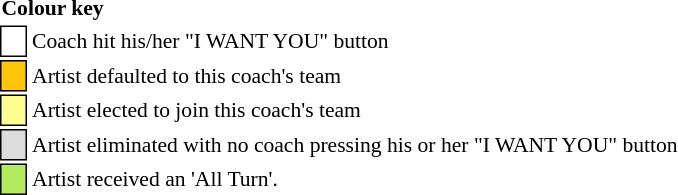<table class="toccolours" style="font-size: 90%; white-space: nowrap;">
<tr>
<td colspan=2><strong>Colour key</strong></td>
</tr>
<tr>
<td style="background:white; border:1px solid black;"> <strong></strong> </td>
<td>Coach hit his/her "I WANT YOU" button</td>
</tr>
<tr>
<td style="background:#ffc40c; border:1px solid black;">    </td>
<td>Artist defaulted to this coach's team</td>
</tr>
<tr>
<td style="background:#fdfc8f; border:1px solid black;">    </td>
<td style="padding-right: 8px">Artist elected to join this coach's team</td>
</tr>
<tr>
<td style="background:#dcdcdc; border:1px solid black;">    </td>
<td>Artist eliminated with no coach pressing his or her "I WANT YOU" button</td>
</tr>
<tr>
<td style="background-color:#B2EC5D; border: 1px solid black">    </td>
<td>Artist received an 'All Turn'.</td>
</tr>
<tr>
</tr>
</table>
